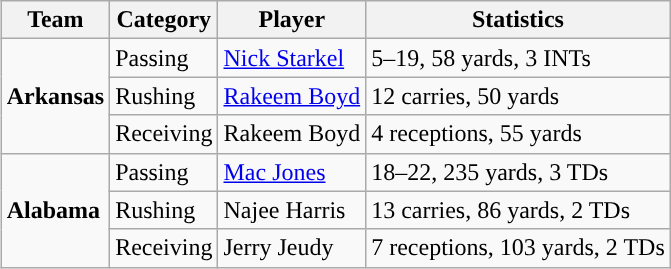<table class="wikitable" style="float: right;">
<tr>
<th>Team</th>
<th>Category</th>
<th>Player</th>
<th>Statistics</th>
</tr>
<tr>
<td rowspan=3><strong>Arkansas</strong></td>
<td>Passing</td>
<td><a href='#'>Nick Starkel</a></td>
<td>5–19, 58 yards, 3 INTs</td>
</tr>
<tr>
<td>Rushing</td>
<td><a href='#'>Rakeem Boyd</a></td>
<td>12 carries, 50 yards</td>
</tr>
<tr>
<td>Receiving</td>
<td>Rakeem Boyd</td>
<td>4 receptions, 55 yards</td>
</tr>
<tr>
<td rowspan=3><strong>Alabama</strong></td>
<td>Passing</td>
<td><a href='#'>Mac Jones</a></td>
<td>18–22, 235 yards, 3 TDs</td>
</tr>
<tr>
<td>Rushing</td>
<td>Najee Harris</td>
<td>13 carries, 86 yards, 2 TDs</td>
</tr>
<tr>
<td>Receiving</td>
<td>Jerry Jeudy</td>
<td>7 receptions, 103 yards, 2 TDs</td>
</tr>
</table>
